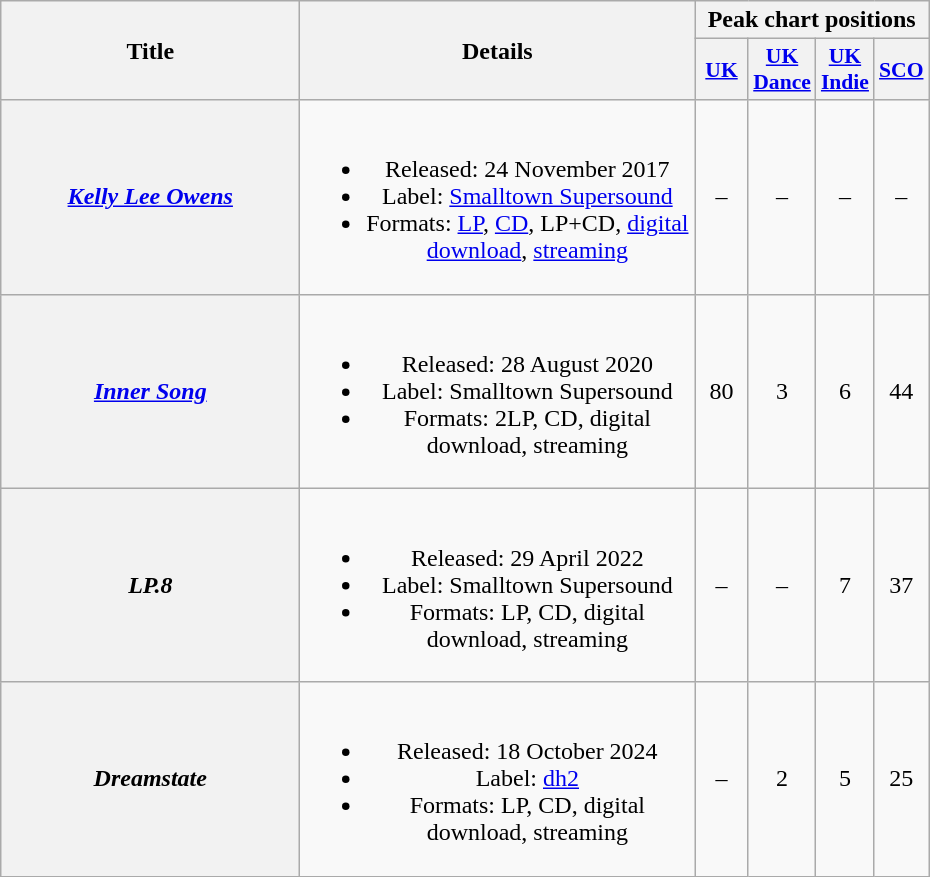<table class="wikitable plainrowheaders" style="text-align:center;" border="1">
<tr>
<th scope="col" rowspan="2" style="width:12em;">Title</th>
<th scope="col" rowspan="2" style="width:16em;">Details</th>
<th scope="col" colspan="4">Peak chart positions</th>
</tr>
<tr>
<th scope="col" style="width:2em;font-size:90%;"><a href='#'>UK</a><br></th>
<th scope="col" style="width:2em;font-size:90%;"><a href='#'>UK<br>Dance</a><br></th>
<th scope="col" style="width:2em;font-size:90%;"><a href='#'>UK<br>Indie</a><br></th>
<th scope="col" style="width:2em;font-size:90%;"><a href='#'>SCO</a><br></th>
</tr>
<tr>
<th scope="row"><em><a href='#'>Kelly Lee Owens</a></em></th>
<td><br><ul><li>Released: 24 November 2017</li><li>Label: <a href='#'>Smalltown Supersound</a></li><li>Formats: <a href='#'>LP</a>, <a href='#'>CD</a>, LP+CD, <a href='#'>digital download</a>, <a href='#'>streaming</a></li></ul></td>
<td>–</td>
<td>–</td>
<td>–</td>
<td>–</td>
</tr>
<tr>
<th scope="row"><em><a href='#'>Inner Song</a></em></th>
<td><br><ul><li>Released: 28 August 2020</li><li>Label: Smalltown Supersound</li><li>Formats: 2LP, CD, digital download, streaming</li></ul></td>
<td>80</td>
<td>3</td>
<td>6</td>
<td>44</td>
</tr>
<tr>
<th scope="row"><em>LP.8</em></th>
<td><br><ul><li>Released: 29 April 2022</li><li>Label: Smalltown Supersound</li><li>Formats: LP, CD, digital download, streaming</li></ul></td>
<td>–</td>
<td>–</td>
<td>7</td>
<td>37</td>
</tr>
<tr>
<th scope="row"><em>Dreamstate</em></th>
<td><br><ul><li>Released: 18 October 2024</li><li>Label: <a href='#'>dh2</a></li><li>Formats: LP, CD, digital download, streaming</li></ul></td>
<td>–</td>
<td>2</td>
<td>5</td>
<td>25</td>
</tr>
</table>
